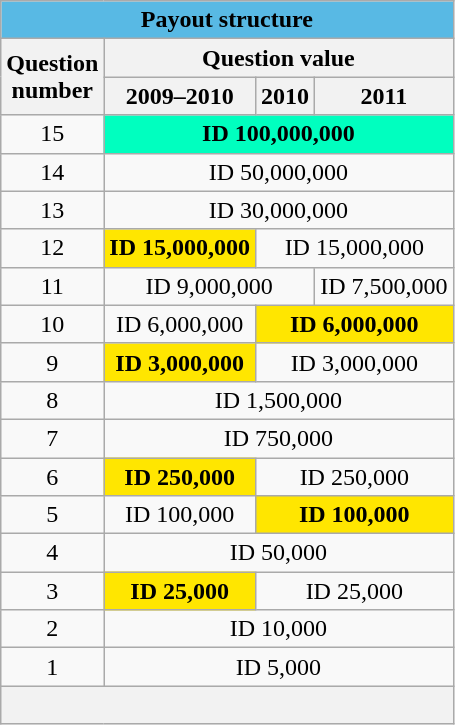<table class="wikitable" style="text-align:center;">
<tr>
<th colspan="4" style="background: #58B9E4">Payout structure</th>
</tr>
<tr>
<th rowspan="2">Question<br>number</th>
<th colspan="3">Question value</th>
</tr>
<tr>
<th>2009–2010</th>
<th>2010</th>
<th>2011</th>
</tr>
<tr>
<td>15</td>
<td colspan="3" style="background: #00FFBF"><strong>ID 100,000,000</strong></td>
</tr>
<tr>
<td>14</td>
<td colspan="3">ID 50,000,000</td>
</tr>
<tr>
<td>13</td>
<td colspan="3">ID 30,000,000</td>
</tr>
<tr>
<td>12</td>
<td style="background: #FFE600"><strong>ID 15,000,000</strong></td>
<td colspan="2">ID 15,000,000</td>
</tr>
<tr>
<td>11</td>
<td colspan="2">ID 9,000,000</td>
<td>ID 7,500,000</td>
</tr>
<tr>
<td>10</td>
<td>ID 6,000,000</td>
<td colspan="2" style="background: #FFE600"><strong>ID 6,000,000</strong></td>
</tr>
<tr>
<td>9</td>
<td style="background: #FFE600"><strong>ID 3,000,000</strong></td>
<td colspan="2">ID 3,000,000</td>
</tr>
<tr>
<td>8</td>
<td colspan="3">ID 1,500,000</td>
</tr>
<tr>
<td>7</td>
<td colspan="3">ID 750,000</td>
</tr>
<tr>
<td>6</td>
<td style="background: #FFE600"><strong>ID 250,000</strong></td>
<td colspan="2">ID 250,000</td>
</tr>
<tr>
<td>5</td>
<td>ID 100,000</td>
<td colspan="2" style="background: #FFE600"><strong>ID 100,000</strong></td>
</tr>
<tr>
<td>4</td>
<td colspan="3">ID 50,000</td>
</tr>
<tr>
<td>3</td>
<td style="background: #FFE600"><strong>ID 25,000</strong></td>
<td colspan="2">ID 25,000</td>
</tr>
<tr>
<td>2</td>
<td colspan="3">ID 10,000</td>
</tr>
<tr>
<td>1</td>
<td colspan="3">ID 5,000</td>
</tr>
<tr>
<th colspan="4" style="text-align:left"><br></th>
</tr>
</table>
